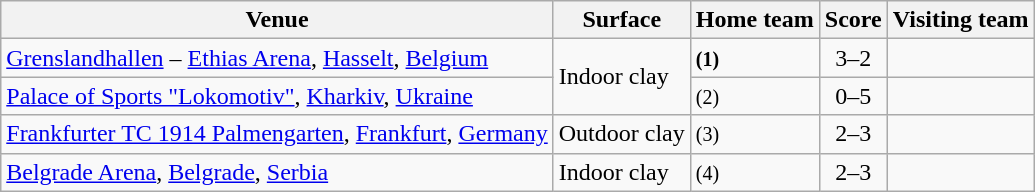<table class=wikitable style="border:1px solid #AAAAAA;">
<tr>
<th>Venue</th>
<th>Surface</th>
<th>Home team</th>
<th>Score</th>
<th>Visiting team</th>
</tr>
<tr>
<td><a href='#'>Grenslandhallen</a> – <a href='#'>Ethias Arena</a>, <a href='#'>Hasselt</a>, <a href='#'>Belgium</a></td>
<td rowspan=2>Indoor clay</td>
<td><strong> <small>(1)</small></strong></td>
<td align=center>3–2</td>
<td></td>
</tr>
<tr>
<td><a href='#'>Palace of Sports "Lokomotiv"</a>, <a href='#'>Kharkiv</a>,  <a href='#'>Ukraine</a></td>
<td> <small>(2)</small></td>
<td align=center>0–5</td>
<td><strong></strong></td>
</tr>
<tr>
<td><a href='#'>Frankfurter TC 1914 Palmengarten</a>, <a href='#'>Frankfurt</a>, <a href='#'>Germany</a></td>
<td>Outdoor clay</td>
<td> <small>(3)</small></td>
<td align=center>2–3</td>
<td><strong></strong></td>
</tr>
<tr>
<td><a href='#'>Belgrade Arena</a>, <a href='#'>Belgrade</a>, <a href='#'>Serbia</a></td>
<td>Indoor clay</td>
<td> <small>(4)</small></td>
<td align=center>2–3</td>
<td><strong></strong></td>
</tr>
</table>
